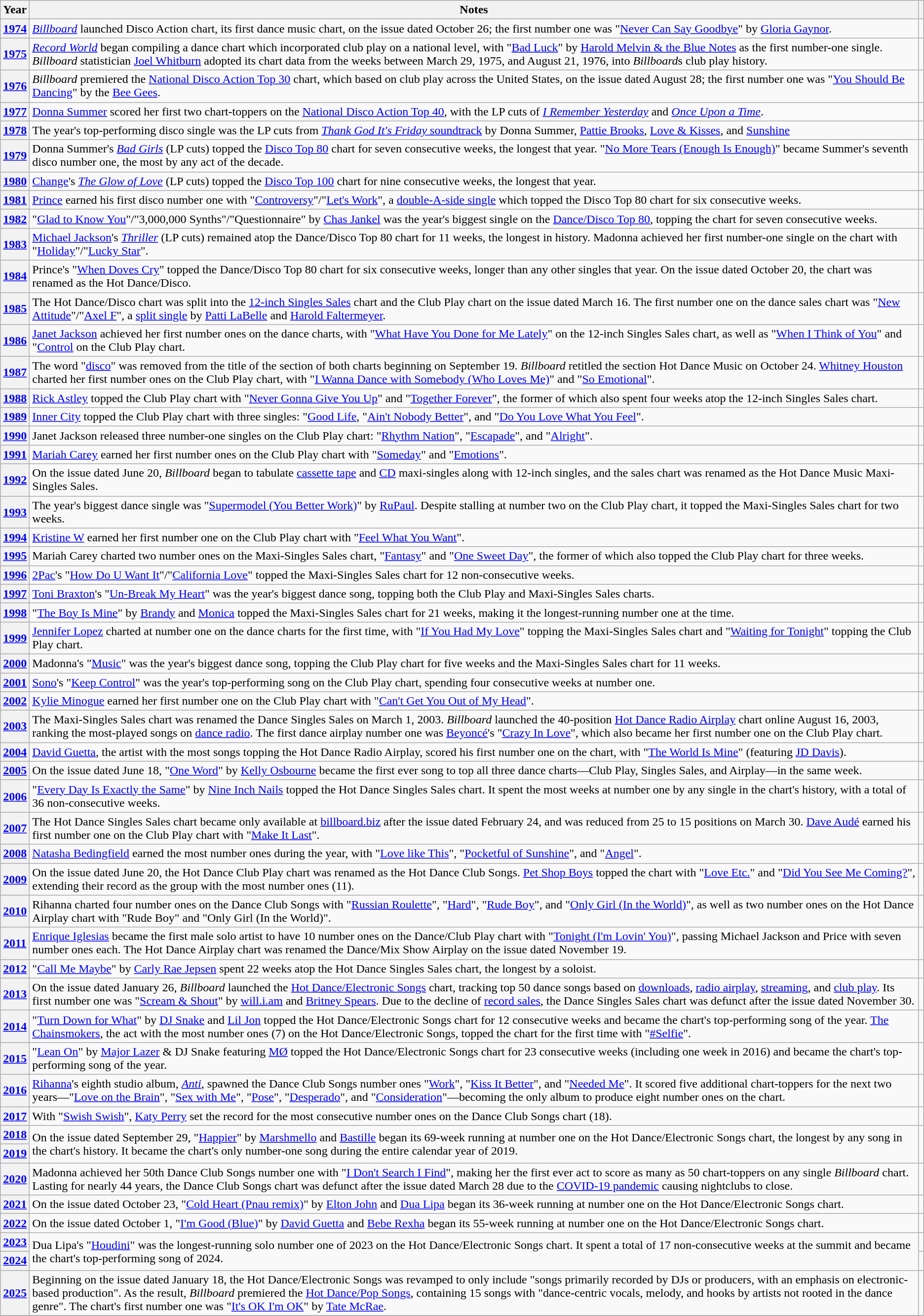<table class="wikitable plainrowheaders">
<tr>
<th scope=col>Year</th>
<th scope=col>Notes</th>
<th scope=col class=unsortable></th>
</tr>
<tr>
<th scope=row><a href='#'>1974</a></th>
<td><em><a href='#'>Billboard</a></em> launched Disco Action chart, its first dance music chart, on the issue dated October 26; the first number one was "<a href='#'>Never Can Say Goodbye</a>" by <a href='#'>Gloria Gaynor</a>.</td>
<td align=center></td>
</tr>
<tr>
<th scope=row><a href='#'>1975</a></th>
<td><em><a href='#'>Record World</a></em> began compiling a dance chart which incorporated club play on a national level, with "<a href='#'>Bad Luck</a>" by <a href='#'>Harold Melvin & the Blue Notes</a> as the first number-one single. <em>Billboard</em> statistician <a href='#'>Joel Whitburn</a> adopted its chart data from the weeks between March 29, 1975, and August 21, 1976, into <em>Billboard</em>s club play history.</td>
<td align=center></td>
</tr>
<tr>
<th scope=row><a href='#'>1976</a></th>
<td><em>Billboard</em> premiered the <a href='#'>National Disco Action Top 30</a> chart, which based on club play across the United States, on the issue dated August 28; the first number one was "<a href='#'>You Should Be Dancing</a>" by the <a href='#'>Bee Gees</a>.</td>
<td align=center></td>
</tr>
<tr>
<th scope=row><a href='#'>1977</a></th>
<td><a href='#'>Donna Summer</a> scored her first two chart-toppers on the <a href='#'>National Disco Action Top 40</a>, with the LP cuts of <em><a href='#'>I Remember Yesterday</a></em> and <em><a href='#'>Once Upon a Time</a></em>.</td>
<td align=center></td>
</tr>
<tr>
<th scope=row><a href='#'>1978</a></th>
<td>The year's top-performing disco single was the LP cuts from <a href='#'><em>Thank God It's Friday</em> soundtrack</a> by Donna Summer, <a href='#'>Pattie Brooks</a>, <a href='#'>Love & Kisses</a>, and <a href='#'>Sunshine</a></td>
<td align=center></td>
</tr>
<tr>
<th scope=row><a href='#'>1979</a></th>
<td>Donna Summer's <em><a href='#'>Bad Girls</a></em> (LP cuts) topped the <a href='#'>Disco Top 80</a> chart for seven consecutive weeks, the longest that year. "<a href='#'>No More Tears (Enough Is Enough)</a>" became Summer's seventh disco number one, the most by any act of the decade.</td>
<td align=center></td>
</tr>
<tr>
<th scope=row><a href='#'>1980</a></th>
<td><a href='#'>Change</a>'s <em><a href='#'>The Glow of Love</a></em> (LP cuts) topped the <a href='#'>Disco Top 100</a> chart for nine consecutive weeks, the longest that year.</td>
<td align=center></td>
</tr>
<tr>
<th scope=row><a href='#'>1981</a></th>
<td><a href='#'>Prince</a> earned his first disco number one with "<a href='#'>Controversy</a>"/"<a href='#'>Let's Work</a>", a <a href='#'>double-A-side single</a> which topped the Disco Top 80 chart for six consecutive weeks.</td>
<td align=center></td>
</tr>
<tr>
<th scope=row><a href='#'>1982</a></th>
<td>"<a href='#'>Glad to Know You</a>"/"3,000,000 Synths"/"Questionnaire" by <a href='#'>Chas Jankel</a> was the year's biggest single on the <a href='#'>Dance/Disco Top 80</a>, topping the chart for seven consecutive weeks.</td>
<td align=center></td>
</tr>
<tr>
<th scope=row><a href='#'>1983</a></th>
<td><a href='#'>Michael Jackson</a>'s <em><a href='#'>Thriller</a></em> (LP cuts) remained atop the Dance/Disco Top 80 chart for 11 weeks, the longest in history. Madonna achieved her first number-one single on the chart with "<a href='#'>Holiday</a>"/"<a href='#'>Lucky Star</a>".</td>
<td align=center></td>
</tr>
<tr>
<th scope=row><a href='#'>1984</a></th>
<td>Prince's "<a href='#'>When Doves Cry</a>" topped the Dance/Disco Top 80 chart for six consecutive weeks, longer than any other singles that year. On the issue dated October 20, the chart was renamed as the Hot Dance/Disco.</td>
<td align=center></td>
</tr>
<tr>
<th scope=row><a href='#'>1985</a></th>
<td>The Hot Dance/Disco chart was split into the <a href='#'>12-inch Singles Sales</a> chart and the Club Play chart on the issue dated March 16. The first number one on the dance sales chart was "<a href='#'>New Attitude</a>"/"<a href='#'>Axel F</a>", a <a href='#'>split single</a> by <a href='#'>Patti LaBelle</a> and <a href='#'>Harold Faltermeyer</a>.</td>
<td align=center></td>
</tr>
<tr>
<th scope=row><a href='#'>1986</a></th>
<td><a href='#'>Janet Jackson</a> achieved her first number ones on the dance charts, with "<a href='#'>What Have You Done for Me Lately</a>" on the 12-inch Singles Sales chart, as well as "<a href='#'>When I Think of You</a>" and "<a href='#'>Control</a> on the Club Play chart.</td>
<td align=center></td>
</tr>
<tr>
<th scope=row><a href='#'>1987</a></th>
<td>The word "<a href='#'>disco</a>" was removed from the title of the section of both charts beginning on September 19. <em>Billboard</em> retitled the section Hot Dance Music on October 24. <a href='#'>Whitney Houston</a> charted her first number ones on the Club Play chart, with "<a href='#'>I Wanna Dance with Somebody (Who Loves Me)</a>" and "<a href='#'>So Emotional</a>".</td>
<td align=center><br></td>
</tr>
<tr>
<th scope=row><a href='#'>1988</a></th>
<td><a href='#'>Rick Astley</a> topped the Club Play chart with "<a href='#'>Never Gonna Give You Up</a>" and "<a href='#'>Together Forever</a>", the former of which also spent four weeks atop the 12-inch Singles Sales chart.</td>
<td align=center><br></td>
</tr>
<tr>
<th scope=row><a href='#'>1989</a></th>
<td><a href='#'>Inner City</a> topped the Club Play chart with three singles: "<a href='#'>Good Life</a>, "<a href='#'>Ain't Nobody Better</a>", and "<a href='#'>Do You Love What You Feel</a>".</td>
<td align=center></td>
</tr>
<tr>
<th scope=row><a href='#'>1990</a></th>
<td>Janet Jackson released three number-one singles on the Club Play chart: "<a href='#'>Rhythm Nation</a>", "<a href='#'>Escapade</a>", and "<a href='#'>Alright</a>".</td>
<td align=center></td>
</tr>
<tr>
<th scope=row><a href='#'>1991</a></th>
<td><a href='#'>Mariah Carey</a> earned her first number ones on the Club Play chart with "<a href='#'>Someday</a>" and "<a href='#'>Emotions</a>".</td>
<td align=center></td>
</tr>
<tr>
<th scope=row><a href='#'>1992</a></th>
<td>On the issue dated June 20, <em>Billboard</em> began to tabulate <a href='#'>cassette tape</a> and <a href='#'>CD</a> maxi-singles along with 12-inch singles, and the sales chart was renamed as the Hot Dance Music Maxi-Singles Sales.</td>
<td align=center></td>
</tr>
<tr>
<th scope=row><a href='#'>1993</a></th>
<td>The year's biggest dance single was "<a href='#'>Supermodel (You Better Work)</a>" by <a href='#'>RuPaul</a>. Despite stalling at number two on the Club Play chart, it topped the Maxi-Singles Sales chart for two weeks.</td>
<td align=center></td>
</tr>
<tr>
<th scope=row><a href='#'>1994</a></th>
<td><a href='#'>Kristine W</a> earned her first number one on the Club Play chart with "<a href='#'>Feel What You Want</a>".</td>
<td align=center></td>
</tr>
<tr>
<th scope=row><a href='#'>1995</a></th>
<td>Mariah Carey charted two number ones on the Maxi-Singles Sales chart, "<a href='#'>Fantasy</a>" and "<a href='#'>One Sweet Day</a>", the former of which also topped the Club Play chart for three weeks.</td>
<td align=center></td>
</tr>
<tr>
<th scope=row><a href='#'>1996</a></th>
<td><a href='#'>2Pac</a>'s "<a href='#'>How Do U Want It</a>"/"<a href='#'>California Love</a>" topped the Maxi-Singles Sales chart for 12 non-consecutive weeks.</td>
<td align=center></td>
</tr>
<tr>
<th scope=row><a href='#'>1997</a></th>
<td><a href='#'>Toni Braxton</a>'s "<a href='#'>Un-Break My Heart</a>" was the year's biggest dance song, topping both the Club Play and Maxi-Singles Sales charts.</td>
<td align=center></td>
</tr>
<tr>
<th scope=row><a href='#'>1998</a></th>
<td>"<a href='#'>The Boy Is Mine</a>" by <a href='#'>Brandy</a> and <a href='#'>Monica</a> topped the Maxi-Singles Sales chart for 21 weeks, making it the longest-running number one at the time.</td>
<td align=center></td>
</tr>
<tr>
<th scope=row><a href='#'>1999</a></th>
<td><a href='#'>Jennifer Lopez</a> charted at number one on the dance charts for the first time, with "<a href='#'>If You Had My Love</a>" topping the Maxi-Singles Sales chart and "<a href='#'>Waiting for Tonight</a>" topping the Club Play chart.</td>
<td align=center></td>
</tr>
<tr>
<th scope=row><a href='#'>2000</a></th>
<td>Madonna's "<a href='#'>Music</a>" was the year's biggest dance song, topping the Club Play chart for five weeks and the Maxi-Singles Sales chart for 11 weeks.</td>
<td align=center></td>
</tr>
<tr>
<th scope=row><a href='#'>2001</a></th>
<td><a href='#'>Sono</a>'s "<a href='#'>Keep Control</a>" was the year's top-performing song on the Club Play chart, spending four consecutive weeks at number one.</td>
<td align=center></td>
</tr>
<tr>
<th scope=row><a href='#'>2002</a></th>
<td><a href='#'>Kylie Minogue</a> earned her first number one on the Club Play chart with "<a href='#'>Can't Get You Out of My Head</a>".</td>
<td align=center></td>
</tr>
<tr>
<th scope=row><a href='#'>2003</a></th>
<td>The Maxi-Singles Sales chart was renamed the Dance Singles Sales on March 1, 2003. <em>Billboard</em> launched the 40-position <a href='#'>Hot Dance Radio Airplay</a> chart online August 16, 2003, ranking the most-played songs on <a href='#'>dance radio</a>. The first dance airplay number one was <a href='#'>Beyoncé</a>'s "<a href='#'>Crazy In Love</a>", which also became her first number one on the Club Play chart.</td>
<td align=center><br></td>
</tr>
<tr>
<th scope=row><a href='#'>2004</a></th>
<td><a href='#'>David Guetta</a>, the artist with the most songs topping the Hot Dance Radio Airplay, scored his first number one on the chart, with "<a href='#'>The World Is Mine</a>" (featuring <a href='#'>JD Davis</a>).</td>
<td align=center></td>
</tr>
<tr>
<th scope=row><a href='#'>2005</a></th>
<td>On the issue dated June 18, "<a href='#'>One Word</a>" by <a href='#'>Kelly Osbourne</a> became the first ever song to top all three dance charts—Club Play, Singles Sales, and Airplay—in the same week.</td>
<td align=center></td>
</tr>
<tr>
<th scope=row><a href='#'>2006</a></th>
<td>"<a href='#'>Every Day Is Exactly the Same</a>" by <a href='#'>Nine Inch Nails</a> topped the Hot Dance Singles Sales chart. It spent the most weeks at number one by any single in the chart's history, with a total of 36 non-consecutive weeks.</td>
<td align=center></td>
</tr>
<tr>
<th scope=row><a href='#'>2007</a></th>
<td>The Hot Dance Singles Sales chart became only available at <a href='#'>billboard.biz</a> after the issue dated February 24, and was reduced from 25 to 15 positions on March 30. <a href='#'>Dave Audé</a> earned his first number one on the Club Play chart with "<a href='#'>Make It Last</a>".</td>
<td align=center><br></td>
</tr>
<tr>
<th scope=row><a href='#'>2008</a></th>
<td><a href='#'>Natasha Bedingfield</a> earned the most number ones during the year, with "<a href='#'>Love like This</a>", "<a href='#'>Pocketful of Sunshine</a>", and "<a href='#'>Angel</a>".</td>
<td align=center></td>
</tr>
<tr>
<th scope=row><a href='#'>2009</a></th>
<td>On the issue dated June 20, the Hot Dance Club Play chart was renamed as the Hot Dance Club Songs. <a href='#'>Pet Shop Boys</a> topped the chart with "<a href='#'>Love Etc.</a>" and "<a href='#'>Did You See Me Coming?</a>", extending their record as the group with the most number ones (11).</td>
<td align=center><br></td>
</tr>
<tr>
<th scope=row><a href='#'>2010</a></th>
<td>Rihanna charted four number ones on the Dance Club Songs with "<a href='#'>Russian Roulette</a>", "<a href='#'>Hard</a>", "<a href='#'>Rude Boy</a>", and "<a href='#'>Only Girl (In the World)</a>", as well as two number ones on the Hot Dance Airplay chart with "Rude Boy" and "Only Girl (In the World)".</td>
<td align=center></td>
</tr>
<tr>
<th scope=row><a href='#'>2011</a></th>
<td><a href='#'>Enrique Iglesias</a> became the first male solo artist to have 10 number ones on the Dance/Club Play chart with "<a href='#'>Tonight (I'm Lovin' You)</a>", passing Michael Jackson and Price with seven number ones each. The Hot Dance Airplay chart was renamed the Dance/Mix Show Airplay on the issue dated November 19.</td>
<td align=center></td>
</tr>
<tr>
<th scope=row><a href='#'>2012</a></th>
<td>"<a href='#'>Call Me Maybe</a>" by <a href='#'>Carly Rae Jepsen</a> spent 22 weeks atop the Hot Dance Singles Sales chart, the longest by a soloist.</td>
<td align=center></td>
</tr>
<tr>
<th scope=row><a href='#'>2013</a></th>
<td>On the issue dated January 26, <em>Billboard</em> launched the <a href='#'>Hot Dance/Electronic Songs</a> chart, tracking top 50 dance songs based on <a href='#'>downloads</a>, <a href='#'>radio airplay</a>, <a href='#'>streaming</a>, and <a href='#'>club play</a>. Its first number one was "<a href='#'>Scream & Shout</a>" by <a href='#'>will.i.am</a> and <a href='#'>Britney Spears</a>. Due to the decline of <a href='#'>record sales</a>, the Dance Singles Sales chart was defunct after the issue dated November 30.</td>
<td align=center></td>
</tr>
<tr>
<th scope=row><a href='#'>2014</a></th>
<td>"<a href='#'>Turn Down for What</a>" by <a href='#'>DJ Snake</a> and <a href='#'>Lil Jon</a> topped the Hot Dance/Electronic Songs chart for 12 consecutive weeks and became the chart's top-performing song of the year. <a href='#'>The Chainsmokers</a>, the act with the most number ones (7) on the Hot Dance/Electronic Songs, topped the chart for the first time with "<a href='#'>#Selfie</a>".</td>
<td align=center></td>
</tr>
<tr>
<th scope=row><a href='#'>2015</a></th>
<td>"<a href='#'>Lean On</a>" by <a href='#'>Major Lazer</a> & DJ Snake featuring <a href='#'>MØ</a> topped the Hot Dance/Electronic Songs chart for 23 consecutive weeks (including one week in 2016) and became the chart's top-performing song of the year.</td>
<td align=center></td>
</tr>
<tr>
<th scope=row><a href='#'>2016</a></th>
<td><a href='#'>Rihanna</a>'s eighth studio album, <em><a href='#'>Anti</a></em>, spawned the Dance Club Songs number ones "<a href='#'>Work</a>", "<a href='#'>Kiss It Better</a>", and "<a href='#'>Needed Me</a>". It scored five additional chart-toppers for the next two years—"<a href='#'>Love on the Brain</a>", "<a href='#'>Sex with Me</a>", "<a href='#'>Pose</a>", "<a href='#'>Desperado</a>", and "<a href='#'>Consideration</a>"—becoming the only album to produce eight number ones on the chart.</td>
<td align=center></td>
</tr>
<tr>
<th scope=row><a href='#'>2017</a></th>
<td>With "<a href='#'>Swish Swish</a>", <a href='#'>Katy Perry</a> set the record for the most consecutive number ones on the Dance Club Songs chart (18).</td>
<td align=center></td>
</tr>
<tr>
<th scope=row><a href='#'>2018</a></th>
<td rowspan="2">On the issue dated September 29, "<a href='#'>Happier</a>" by <a href='#'>Marshmello</a> and <a href='#'>Bastille</a> began its 69-week running at number one on the Hot Dance/Electronic Songs chart, the longest by any song in the chart's history. It became the chart's only number-one song during the entire calendar year of 2019.</td>
<td align=center rowspan="2"></td>
</tr>
<tr>
<th scope=row><a href='#'>2019</a></th>
</tr>
<tr>
<th scope=row><a href='#'>2020</a></th>
<td>Madonna achieved her 50th Dance Club Songs number one with "<a href='#'>I Don't Search I Find</a>", making her the first ever act to score as many as 50 chart-toppers on any single <em>Billboard</em> chart. Lasting for nearly 44 years, the Dance Club Songs chart was defunct after the issue dated March 28 due to the <a href='#'>COVID-19 pandemic</a> causing nightclubs to close.</td>
<td align=center><br></td>
</tr>
<tr>
<th scope=row><a href='#'>2021</a></th>
<td>On the issue dated October 23, "<a href='#'>Cold Heart (Pnau remix)</a>" by <a href='#'>Elton John</a> and <a href='#'>Dua Lipa</a> began its 36-week running at number one on the Hot Dance/Electronic Songs chart.</td>
<td align=center></td>
</tr>
<tr>
<th scope=row><a href='#'>2022</a></th>
<td>On the issue dated October 1, "<a href='#'>I'm Good (Blue)</a>" by <a href='#'>David Guetta</a> and <a href='#'>Bebe Rexha</a> began its 55-week running at number one on the Hot Dance/Electronic Songs chart.</td>
<td align=center></td>
</tr>
<tr>
<th scope=row><a href='#'>2023</a></th>
<td rowspan="2">Dua Lipa's "<a href='#'>Houdini</a>" was the longest-running solo number one of 2023 on the Hot Dance/Electronic Songs chart. It spent a total of 17 non-consecutive weeks at the summit and became the chart's top-performing song of 2024.</td>
<td align=center></td>
</tr>
<tr>
<th scope=row><a href='#'>2024</a></th>
<td align=center></td>
</tr>
<tr>
<th scope=row><a href='#'>2025</a></th>
<td>Beginning on the issue dated January 18, the Hot Dance/Electronic Songs was revamped to only include "songs primarily recorded by DJs or producers, with an emphasis on electronic-based production". As the result, <em>Billboard</em> premiered the <a href='#'>Hot Dance/Pop Songs</a>, containing 15 songs with "dance-centric vocals, melody, and hooks by artists not rooted in the dance genre". The chart's first number one was "<a href='#'>It's OK I'm OK</a>" by <a href='#'>Tate McRae</a>.</td>
<td align=center></td>
</tr>
<tr>
</tr>
</table>
